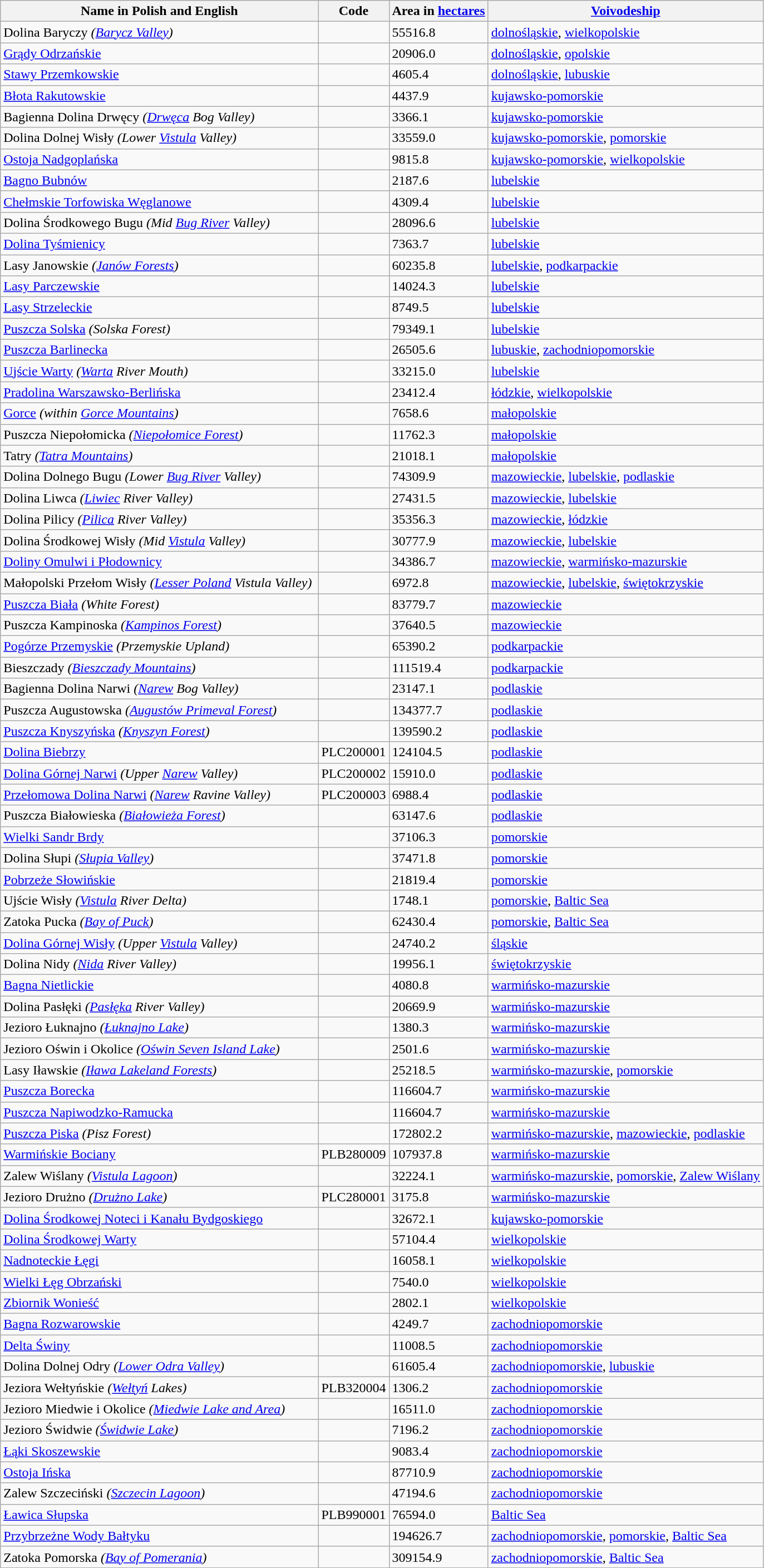<table class="wikitable">
<tr>
<th>Name in Polish and English</th>
<th>Code</th>
<th>Area in <a href='#'>hectares</a></th>
<th><a href='#'>Voivodeship</a></th>
</tr>
<tr>
<td>Dolina Baryczy <em>(<a href='#'>Barycz Valley</a>)</em></td>
<td></td>
<td>55516.8</td>
<td><a href='#'>dolnośląskie</a>, <a href='#'>wielkopolskie</a></td>
</tr>
<tr>
<td><a href='#'>Grądy Odrzańskie</a></td>
<td></td>
<td>20906.0</td>
<td><a href='#'>dolnośląskie</a>, <a href='#'>opolskie</a></td>
</tr>
<tr>
<td><a href='#'>Stawy Przemkowskie</a></td>
<td></td>
<td>4605.4</td>
<td><a href='#'>dolnośląskie</a>, <a href='#'>lubuskie</a></td>
</tr>
<tr>
<td><a href='#'>Błota Rakutowskie</a></td>
<td></td>
<td>4437.9</td>
<td><a href='#'>kujawsko-pomorskie</a></td>
</tr>
<tr>
<td>Bagienna Dolina Drwęcy <em>(<a href='#'>Drwęca</a> Bog Valley)</em></td>
<td></td>
<td>3366.1</td>
<td><a href='#'>kujawsko-pomorskie</a></td>
</tr>
<tr>
<td>Dolina Dolnej Wisły <em>(Lower <a href='#'>Vistula</a> Valley)</em></td>
<td></td>
<td>33559.0</td>
<td><a href='#'>kujawsko-pomorskie</a>, <a href='#'>pomorskie</a></td>
</tr>
<tr>
<td><a href='#'>Ostoja Nadgoplańska</a></td>
<td></td>
<td>9815.8</td>
<td><a href='#'>kujawsko-pomorskie</a>, <a href='#'>wielkopolskie</a></td>
</tr>
<tr>
<td><a href='#'>Bagno Bubnów</a></td>
<td></td>
<td>2187.6</td>
<td><a href='#'>lubelskie</a></td>
</tr>
<tr>
<td><a href='#'>Chełmskie Torfowiska Węglanowe</a></td>
<td></td>
<td>4309.4</td>
<td><a href='#'>lubelskie</a></td>
</tr>
<tr>
<td>Dolina Środkowego Bugu <em>(Mid <a href='#'>Bug River</a> Valley)</em></td>
<td></td>
<td>28096.6</td>
<td><a href='#'>lubelskie</a></td>
</tr>
<tr>
<td><a href='#'>Dolina Tyśmienicy</a></td>
<td></td>
<td>7363.7</td>
<td><a href='#'>lubelskie</a></td>
</tr>
<tr>
<td>Lasy Janowskie <em>(<a href='#'>Janów Forests</a>)</em></td>
<td></td>
<td>60235.8</td>
<td><a href='#'>lubelskie</a>, <a href='#'>podkarpackie</a></td>
</tr>
<tr>
<td><a href='#'>Lasy Parczewskie</a></td>
<td></td>
<td>14024.3</td>
<td><a href='#'>lubelskie</a></td>
</tr>
<tr>
<td><a href='#'>Lasy Strzeleckie</a></td>
<td></td>
<td>8749.5</td>
<td><a href='#'>lubelskie</a></td>
</tr>
<tr>
<td><a href='#'>Puszcza Solska</a> <em>(Solska Forest)</em></td>
<td></td>
<td>79349.1</td>
<td><a href='#'>lubelskie</a></td>
</tr>
<tr>
<td><a href='#'>Puszcza Barlinecka</a></td>
<td></td>
<td>26505.6</td>
<td><a href='#'>lubuskie</a>, <a href='#'>zachodniopomorskie</a></td>
</tr>
<tr>
<td><a href='#'>Ujście Warty</a> <em>(<a href='#'>Warta</a> River Mouth)</em></td>
<td></td>
<td>33215.0</td>
<td><a href='#'>lubelskie</a></td>
</tr>
<tr>
<td><a href='#'>Pradolina Warszawsko-Berlińska</a></td>
<td></td>
<td>23412.4</td>
<td><a href='#'>łódzkie</a>, <a href='#'>wielkopolskie</a></td>
</tr>
<tr>
<td><a href='#'>Gorce</a> <em>(within <a href='#'>Gorce Mountains</a>)</em></td>
<td></td>
<td>7658.6</td>
<td><a href='#'>małopolskie</a></td>
</tr>
<tr>
<td>Puszcza Niepołomicka <em>(<a href='#'>Niepołomice Forest</a>)</em></td>
<td></td>
<td>11762.3</td>
<td><a href='#'>małopolskie</a></td>
</tr>
<tr>
<td>Tatry <em>(<a href='#'>Tatra Mountains</a>)</em></td>
<td></td>
<td>21018.1</td>
<td><a href='#'>małopolskie</a></td>
</tr>
<tr>
<td>Dolina Dolnego Bugu <em>(Lower <a href='#'>Bug River</a> Valley)</em></td>
<td></td>
<td>74309.9</td>
<td><a href='#'>mazowieckie</a>, <a href='#'>lubelskie</a>, <a href='#'>podlaskie</a></td>
</tr>
<tr>
<td>Dolina Liwca <em>(<a href='#'>Liwiec</a> River Valley)</em></td>
<td></td>
<td>27431.5</td>
<td><a href='#'>mazowieckie</a>, <a href='#'>lubelskie</a></td>
</tr>
<tr>
<td>Dolina Pilicy <em>(<a href='#'>Pilica</a> River Valley)</em></td>
<td></td>
<td>35356.3</td>
<td><a href='#'>mazowieckie</a>, <a href='#'>łódzkie</a></td>
</tr>
<tr>
<td>Dolina Środkowej Wisły <em>(Mid <a href='#'>Vistula</a> Valley)</em></td>
<td></td>
<td>30777.9</td>
<td><a href='#'>mazowieckie</a>, <a href='#'>lubelskie</a></td>
</tr>
<tr>
<td><a href='#'>Doliny Omulwi i Płodownicy</a></td>
<td></td>
<td>34386.7</td>
<td><a href='#'>mazowieckie</a>, <a href='#'>warmińsko-mazurskie</a></td>
</tr>
<tr>
<td>Małopolski Przełom Wisły <em>(<a href='#'>Lesser Poland</a> Vistula Valley)</em> </td>
<td></td>
<td>6972.8</td>
<td><a href='#'>mazowieckie</a>, <a href='#'>lubelskie</a>, <a href='#'>świętokrzyskie</a></td>
</tr>
<tr>
<td><a href='#'>Puszcza Biała</a> <em>(White Forest)</em></td>
<td></td>
<td>83779.7</td>
<td><a href='#'>mazowieckie</a></td>
</tr>
<tr>
<td>Puszcza Kampinoska <em>(<a href='#'>Kampinos Forest</a>)</em></td>
<td></td>
<td>37640.5</td>
<td><a href='#'>mazowieckie</a></td>
</tr>
<tr>
<td><a href='#'>Pogórze Przemyskie</a> <em>(Przemyskie Upland)</em></td>
<td></td>
<td>65390.2</td>
<td><a href='#'>podkarpackie</a></td>
</tr>
<tr>
<td>Bieszczady <em>(<a href='#'>Bieszczady Mountains</a>)</em></td>
<td></td>
<td>111519.4</td>
<td><a href='#'>podkarpackie</a></td>
</tr>
<tr>
<td>Bagienna Dolina Narwi <em>(<a href='#'>Narew</a> Bog Valley)</em></td>
<td></td>
<td>23147.1</td>
<td><a href='#'>podlaskie</a></td>
</tr>
<tr>
<td>Puszcza Augustowska <em>(<a href='#'>Augustów Primeval Forest</a>)</em></td>
<td></td>
<td>134377.7</td>
<td><a href='#'>podlaskie</a></td>
</tr>
<tr>
<td><a href='#'>Puszcza Knyszyńska</a> <em>(<a href='#'>Knyszyn Forest</a>)</em></td>
<td></td>
<td>139590.2</td>
<td><a href='#'>podlaskie</a></td>
</tr>
<tr>
<td><a href='#'>Dolina Biebrzy</a></td>
<td>PLC200001</td>
<td>124104.5</td>
<td><a href='#'>podlaskie</a></td>
</tr>
<tr>
<td><a href='#'>Dolina Górnej Narwi</a> <em>(Upper <a href='#'>Narew</a> Valley)</em></td>
<td>PLC200002</td>
<td>15910.0</td>
<td><a href='#'>podlaskie</a></td>
</tr>
<tr>
<td><a href='#'>Przełomowa Dolina Narwi</a> <em>(<a href='#'>Narew</a> Ravine Valley)</em></td>
<td>PLC200003</td>
<td>6988.4</td>
<td><a href='#'>podlaskie</a></td>
</tr>
<tr>
<td>Puszcza Białowieska <em>(<a href='#'>Białowieża Forest</a>)</em></td>
<td></td>
<td>63147.6</td>
<td><a href='#'>podlaskie</a></td>
</tr>
<tr>
<td><a href='#'>Wielki Sandr Brdy</a></td>
<td></td>
<td>37106.3</td>
<td><a href='#'>pomorskie</a></td>
</tr>
<tr>
<td>Dolina Słupi <em>(<a href='#'>Słupia Valley</a>)</em></td>
<td></td>
<td>37471.8</td>
<td><a href='#'>pomorskie</a></td>
</tr>
<tr>
<td><a href='#'>Pobrzeże Słowińskie</a></td>
<td></td>
<td>21819.4</td>
<td><a href='#'>pomorskie</a></td>
</tr>
<tr>
<td>Ujście Wisły <em>(<a href='#'>Vistula</a> River Delta)</em></td>
<td></td>
<td>1748.1</td>
<td><a href='#'>pomorskie</a>, <a href='#'>Baltic Sea</a></td>
</tr>
<tr>
<td>Zatoka Pucka <em>(<a href='#'>Bay of Puck</a>)</em></td>
<td></td>
<td>62430.4</td>
<td><a href='#'>pomorskie</a>, <a href='#'>Baltic Sea</a></td>
</tr>
<tr>
<td><a href='#'>Dolina Górnej Wisły</a> <em>(Upper <a href='#'>Vistula</a> Valley)</em></td>
<td></td>
<td>24740.2</td>
<td><a href='#'>śląskie</a></td>
</tr>
<tr>
<td>Dolina Nidy <em>(<a href='#'>Nida</a> River Valley)</em></td>
<td></td>
<td>19956.1</td>
<td><a href='#'>świętokrzyskie</a></td>
</tr>
<tr>
<td><a href='#'>Bagna Nietlickie</a></td>
<td></td>
<td>4080.8</td>
<td><a href='#'>warmińsko-mazurskie</a></td>
</tr>
<tr>
<td>Dolina Pasłęki <em>(<a href='#'>Pasłęka</a> River Valley)</em></td>
<td></td>
<td>20669.9</td>
<td><a href='#'>warmińsko-mazurskie</a></td>
</tr>
<tr>
<td>Jezioro Łuknajno <em>(<a href='#'>Łuknajno Lake</a>)</em></td>
<td></td>
<td>1380.3</td>
<td><a href='#'>warmińsko-mazurskie</a></td>
</tr>
<tr>
<td>Jezioro Oświn i Okolice <em>(<a href='#'>Oświn Seven Island Lake</a>)</em></td>
<td></td>
<td>2501.6</td>
<td><a href='#'>warmińsko-mazurskie</a></td>
</tr>
<tr>
<td>Lasy Iławskie <em>(<a href='#'>Iława Lakeland Forests</a>)</em></td>
<td></td>
<td>25218.5</td>
<td><a href='#'>warmińsko-mazurskie</a>, <a href='#'>pomorskie</a></td>
</tr>
<tr>
<td><a href='#'>Puszcza Borecka</a></td>
<td></td>
<td>116604.7</td>
<td><a href='#'>warmińsko-mazurskie</a></td>
</tr>
<tr>
<td><a href='#'>Puszcza Napiwodzko-Ramucka</a></td>
<td></td>
<td>116604.7</td>
<td><a href='#'>warmińsko-mazurskie</a></td>
</tr>
<tr>
<td><a href='#'>Puszcza Piska</a> <em>(Pisz Forest)</em></td>
<td></td>
<td>172802.2</td>
<td><a href='#'>warmińsko-mazurskie</a>, <a href='#'>mazowieckie</a>, <a href='#'>podlaskie</a></td>
</tr>
<tr>
<td><a href='#'>Warmińskie Bociany</a></td>
<td>PLB280009</td>
<td>107937.8</td>
<td><a href='#'>warmińsko-mazurskie</a></td>
</tr>
<tr>
<td>Zalew Wiślany <em>(<a href='#'>Vistula Lagoon</a>)</em></td>
<td></td>
<td>32224.1</td>
<td><a href='#'>warmińsko-mazurskie</a>, <a href='#'>pomorskie</a>, <a href='#'>Zalew Wiślany</a></td>
</tr>
<tr>
<td>Jezioro Drużno <em>(<a href='#'>Drużno Lake</a>)</em></td>
<td>PLC280001</td>
<td>3175.8</td>
<td><a href='#'>warmińsko-mazurskie</a></td>
</tr>
<tr>
<td><a href='#'>Dolina Środkowej Noteci i Kanału Bydgoskiego</a></td>
<td></td>
<td>32672.1</td>
<td><a href='#'>kujawsko-pomorskie</a></td>
</tr>
<tr>
<td><a href='#'>Dolina Środkowej Warty</a></td>
<td></td>
<td>57104.4</td>
<td><a href='#'>wielkopolskie</a></td>
</tr>
<tr>
<td><a href='#'>Nadnoteckie Łęgi</a></td>
<td></td>
<td>16058.1</td>
<td><a href='#'>wielkopolskie</a></td>
</tr>
<tr>
<td><a href='#'>Wielki Łęg Obrzański</a></td>
<td></td>
<td>7540.0</td>
<td><a href='#'>wielkopolskie</a></td>
</tr>
<tr>
<td><a href='#'>Zbiornik Wonieść</a></td>
<td></td>
<td>2802.1</td>
<td><a href='#'>wielkopolskie</a></td>
</tr>
<tr>
<td><a href='#'>Bagna Rozwarowskie</a></td>
<td></td>
<td>4249.7</td>
<td><a href='#'>zachodniopomorskie</a></td>
</tr>
<tr>
<td><a href='#'>Delta Świny</a></td>
<td></td>
<td>11008.5</td>
<td><a href='#'>zachodniopomorskie</a></td>
</tr>
<tr>
<td>Dolina Dolnej Odry <em>(<a href='#'>Lower Odra Valley</a>)</em></td>
<td></td>
<td>61605.4</td>
<td><a href='#'>zachodniopomorskie</a>, <a href='#'>lubuskie</a></td>
</tr>
<tr>
<td>Jeziora Wełtyńskie <em>(<a href='#'>Wełtyń</a> Lakes)</em></td>
<td>PLB320004</td>
<td>1306.2</td>
<td><a href='#'>zachodniopomorskie</a></td>
</tr>
<tr>
<td>Jezioro Miedwie i Okolice <em>(<a href='#'>Miedwie Lake and Area</a>)</em></td>
<td></td>
<td>16511.0</td>
<td><a href='#'>zachodniopomorskie</a></td>
</tr>
<tr>
<td>Jezioro Świdwie <em>(<a href='#'>Świdwie Lake</a>)</em></td>
<td></td>
<td>7196.2</td>
<td><a href='#'>zachodniopomorskie</a></td>
</tr>
<tr>
<td><a href='#'>Łąki Skoszewskie</a></td>
<td></td>
<td>9083.4</td>
<td><a href='#'>zachodniopomorskie</a></td>
</tr>
<tr>
<td><a href='#'>Ostoja Ińska</a></td>
<td></td>
<td>87710.9</td>
<td><a href='#'>zachodniopomorskie</a></td>
</tr>
<tr>
<td>Zalew Szczeciński <em>(<a href='#'>Szczecin Lagoon</a>)</em></td>
<td></td>
<td>47194.6</td>
<td><a href='#'>zachodniopomorskie</a></td>
</tr>
<tr>
<td><a href='#'>Ławica Słupska</a></td>
<td>PLB990001</td>
<td>76594.0</td>
<td><a href='#'>Baltic Sea</a></td>
</tr>
<tr>
<td><a href='#'>Przybrzeżne Wody Bałtyku</a></td>
<td></td>
<td>194626.7</td>
<td><a href='#'>zachodniopomorskie</a>, <a href='#'>pomorskie</a>, <a href='#'>Baltic Sea</a></td>
</tr>
<tr>
<td>Zatoka Pomorska <em>(<a href='#'>Bay of Pomerania</a>)</em></td>
<td></td>
<td>309154.9</td>
<td><a href='#'>zachodniopomorskie</a>, <a href='#'>Baltic Sea</a></td>
</tr>
<tr>
</tr>
</table>
